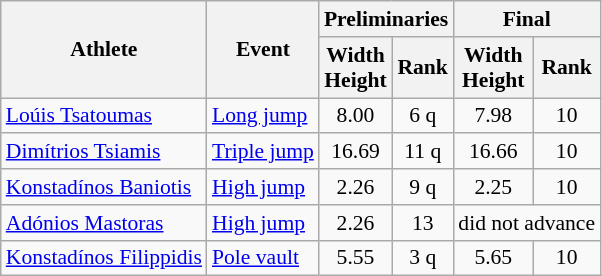<table class=wikitable style="font-size:90%;">
<tr>
<th rowspan="2">Athlete</th>
<th rowspan="2">Event</th>
<th colspan="2">Preliminaries</th>
<th colspan="2">Final</th>
</tr>
<tr>
<th>Width<br>Height</th>
<th>Rank</th>
<th>Width<br>Height</th>
<th>Rank</th>
</tr>
<tr style="border-top: single;">
<td><a href='#'>Loúis Tsatoumas</a></td>
<td><a href='#'>Long jump</a></td>
<td align=center>8.00</td>
<td align=center>6 q</td>
<td align=center>7.98</td>
<td align=center>10</td>
</tr>
<tr style="border-top: single;">
<td><a href='#'>Dimítrios Tsiamis</a></td>
<td><a href='#'>Triple jump</a></td>
<td align=center>16.69</td>
<td align=center>11 q</td>
<td align=center>16.66</td>
<td align=center>10</td>
</tr>
<tr style="border-top: single;">
<td><a href='#'>Konstadínos Baniotis</a></td>
<td><a href='#'>High jump</a></td>
<td align=center>2.26</td>
<td align=center>9 q</td>
<td align=center>2.25</td>
<td align=center>10</td>
</tr>
<tr style="border-top: single;">
<td><a href='#'>Adónios Mastoras</a></td>
<td><a href='#'>High jump</a></td>
<td align=center>2.26</td>
<td align=center>13</td>
<td align=center colspan=2>did not advance</td>
</tr>
<tr style="border-top: single;">
<td><a href='#'>Konstadínos Filippidis</a></td>
<td><a href='#'>Pole vault</a></td>
<td align=center>5.55</td>
<td align=center>3 q</td>
<td align=center>5.65</td>
<td align=center>10</td>
</tr>
</table>
